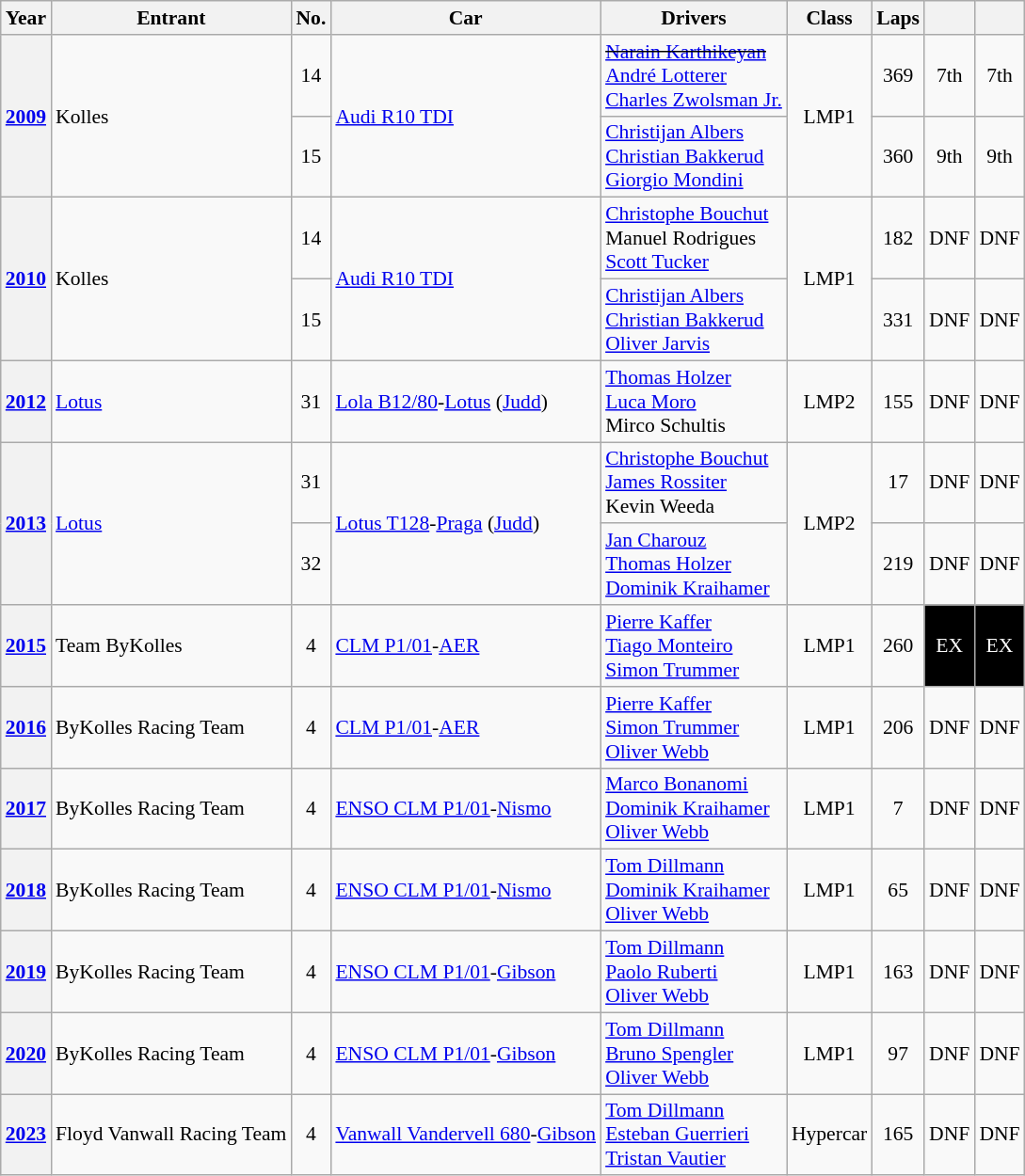<table class="wikitable" style="font-size:90%">
<tr>
<th>Year</th>
<th>Entrant</th>
<th>No.</th>
<th>Car</th>
<th>Drivers</th>
<th>Class</th>
<th>Laps</th>
<th></th>
<th></th>
</tr>
<tr align="center">
<th rowspan=2><a href='#'>2009</a></th>
<td rowspan=2 align=left> Kolles</td>
<td>14</td>
<td rowspan=2 align=left><a href='#'>Audi R10 TDI</a></td>
<td align=left> <s><a href='#'>Narain Karthikeyan</a></s><br> <a href='#'>André Lotterer</a><br> <a href='#'>Charles Zwolsman Jr.</a></td>
<td rowspan=2>LMP1</td>
<td>369</td>
<td>7th</td>
<td>7th</td>
</tr>
<tr align="center">
<td>15</td>
<td align=left> <a href='#'>Christijan Albers</a><br> <a href='#'>Christian Bakkerud</a><br> <a href='#'>Giorgio Mondini</a></td>
<td>360</td>
<td>9th</td>
<td>9th</td>
</tr>
<tr align="center">
<th rowspan=2><a href='#'>2010</a></th>
<td rowspan=2 align=left> Kolles</td>
<td>14</td>
<td rowspan=2 align=left><a href='#'>Audi R10 TDI</a></td>
<td align=left> <a href='#'>Christophe Bouchut</a><br> Manuel Rodrigues<br> <a href='#'>Scott Tucker</a></td>
<td rowspan=2>LMP1</td>
<td>182</td>
<td>DNF</td>
<td>DNF</td>
</tr>
<tr align="center">
<td>15</td>
<td align=left> <a href='#'>Christijan Albers</a><br> <a href='#'>Christian Bakkerud</a><br> <a href='#'>Oliver Jarvis</a></td>
<td>331</td>
<td>DNF</td>
<td>DNF</td>
</tr>
<tr align="center">
<th><a href='#'>2012</a></th>
<td align=left> <a href='#'>Lotus</a></td>
<td>31</td>
<td align=left><a href='#'>Lola B12/80</a>-<a href='#'>Lotus</a> (<a href='#'>Judd</a>)</td>
<td align=left> <a href='#'>Thomas Holzer</a><br> <a href='#'>Luca Moro</a><br> Mirco Schultis</td>
<td>LMP2</td>
<td>155</td>
<td>DNF</td>
<td>DNF</td>
</tr>
<tr align="center">
<th rowspan=2><a href='#'>2013</a></th>
<td rowspan=2 align=left> <a href='#'>Lotus</a></td>
<td>31</td>
<td rowspan=2 align=left><a href='#'>Lotus T128</a>-<a href='#'>Praga</a> (<a href='#'>Judd</a>)</td>
<td align=left> <a href='#'>Christophe Bouchut</a><br> <a href='#'>James Rossiter</a><br> Kevin Weeda</td>
<td rowspan=2>LMP2</td>
<td>17</td>
<td>DNF</td>
<td>DNF</td>
</tr>
<tr align="center">
<td>32</td>
<td align=left> <a href='#'>Jan Charouz</a><br> <a href='#'>Thomas Holzer</a><br> <a href='#'>Dominik Kraihamer</a></td>
<td>219</td>
<td>DNF</td>
<td>DNF</td>
</tr>
<tr align="center">
<th><a href='#'>2015</a></th>
<td align=left> Team ByKolles</td>
<td>4</td>
<td align=left><a href='#'>CLM P1/01</a>-<a href='#'>AER</a></td>
<td align=left> <a href='#'>Pierre Kaffer</a><br> <a href='#'>Tiago Monteiro</a><br> <a href='#'>Simon Trummer</a></td>
<td>LMP1</td>
<td>260</td>
<td style="background:#000000; color:white">EX</td>
<td style="background:#000000; color:white">EX</td>
</tr>
<tr align="center">
<th><a href='#'>2016</a></th>
<td align=left> ByKolles Racing Team</td>
<td>4</td>
<td align=left><a href='#'>CLM P1/01</a>-<a href='#'>AER</a></td>
<td align=left> <a href='#'>Pierre Kaffer</a><br> <a href='#'>Simon Trummer</a><br> <a href='#'>Oliver Webb</a></td>
<td>LMP1</td>
<td>206</td>
<td>DNF</td>
<td>DNF</td>
</tr>
<tr align="center">
<th><a href='#'>2017</a></th>
<td align=left> ByKolles Racing Team</td>
<td>4</td>
<td align=left><a href='#'>ENSO CLM P1/01</a>-<a href='#'>Nismo</a></td>
<td align=left> <a href='#'>Marco Bonanomi</a><br> <a href='#'>Dominik Kraihamer</a><br> <a href='#'>Oliver Webb</a></td>
<td>LMP1</td>
<td>7</td>
<td>DNF</td>
<td>DNF</td>
</tr>
<tr align="center">
<th><a href='#'>2018</a></th>
<td align=left> ByKolles Racing Team</td>
<td>4</td>
<td align=left><a href='#'>ENSO CLM P1/01</a>-<a href='#'>Nismo</a></td>
<td align=left> <a href='#'>Tom Dillmann</a><br> <a href='#'>Dominik Kraihamer</a><br> <a href='#'>Oliver Webb</a></td>
<td>LMP1</td>
<td>65</td>
<td>DNF</td>
<td>DNF</td>
</tr>
<tr align="center">
<th><a href='#'>2019</a></th>
<td align=left> ByKolles Racing Team</td>
<td>4</td>
<td align=left><a href='#'>ENSO CLM P1/01</a>-<a href='#'>Gibson</a></td>
<td align=left> <a href='#'>Tom Dillmann</a><br> <a href='#'>Paolo Ruberti</a><br> <a href='#'>Oliver Webb</a></td>
<td>LMP1</td>
<td>163</td>
<td>DNF</td>
<td>DNF</td>
</tr>
<tr align="center">
<th><a href='#'>2020</a></th>
<td align=left> ByKolles Racing Team</td>
<td>4</td>
<td align=left><a href='#'>ENSO CLM P1/01</a>-<a href='#'>Gibson</a></td>
<td align=left> <a href='#'>Tom Dillmann</a><br> <a href='#'>Bruno Spengler</a><br> <a href='#'>Oliver Webb</a></td>
<td>LMP1</td>
<td>97</td>
<td>DNF</td>
<td>DNF</td>
</tr>
<tr align="center">
<th><a href='#'>2023</a></th>
<td align=left> Floyd Vanwall Racing Team</td>
<td>4</td>
<td align=left><a href='#'>Vanwall Vandervell 680</a>-<a href='#'>Gibson</a></td>
<td align=left> <a href='#'>Tom Dillmann</a><br> <a href='#'>Esteban Guerrieri</a><br> <a href='#'>Tristan Vautier</a></td>
<td>Hypercar</td>
<td>165</td>
<td>DNF</td>
<td>DNF</td>
</tr>
</table>
